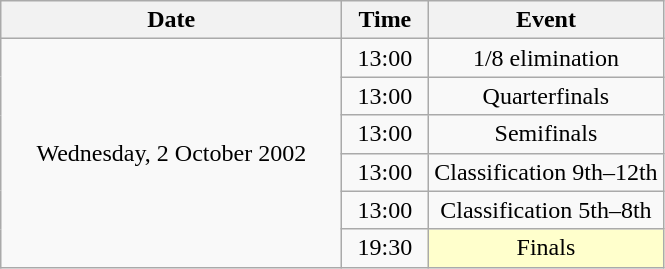<table class = "wikitable" style="text-align:center;">
<tr>
<th width=220>Date</th>
<th width=50>Time</th>
<th width=150>Event</th>
</tr>
<tr>
<td rowspan=6>Wednesday, 2 October 2002</td>
<td>13:00</td>
<td>1/8 elimination</td>
</tr>
<tr>
<td>13:00</td>
<td>Quarterfinals</td>
</tr>
<tr>
<td>13:00</td>
<td>Semifinals</td>
</tr>
<tr>
<td>13:00</td>
<td>Classification 9th–12th</td>
</tr>
<tr>
<td>13:00</td>
<td>Classification 5th–8th</td>
</tr>
<tr>
<td>19:30</td>
<td bgcolor=ffffcc>Finals</td>
</tr>
</table>
